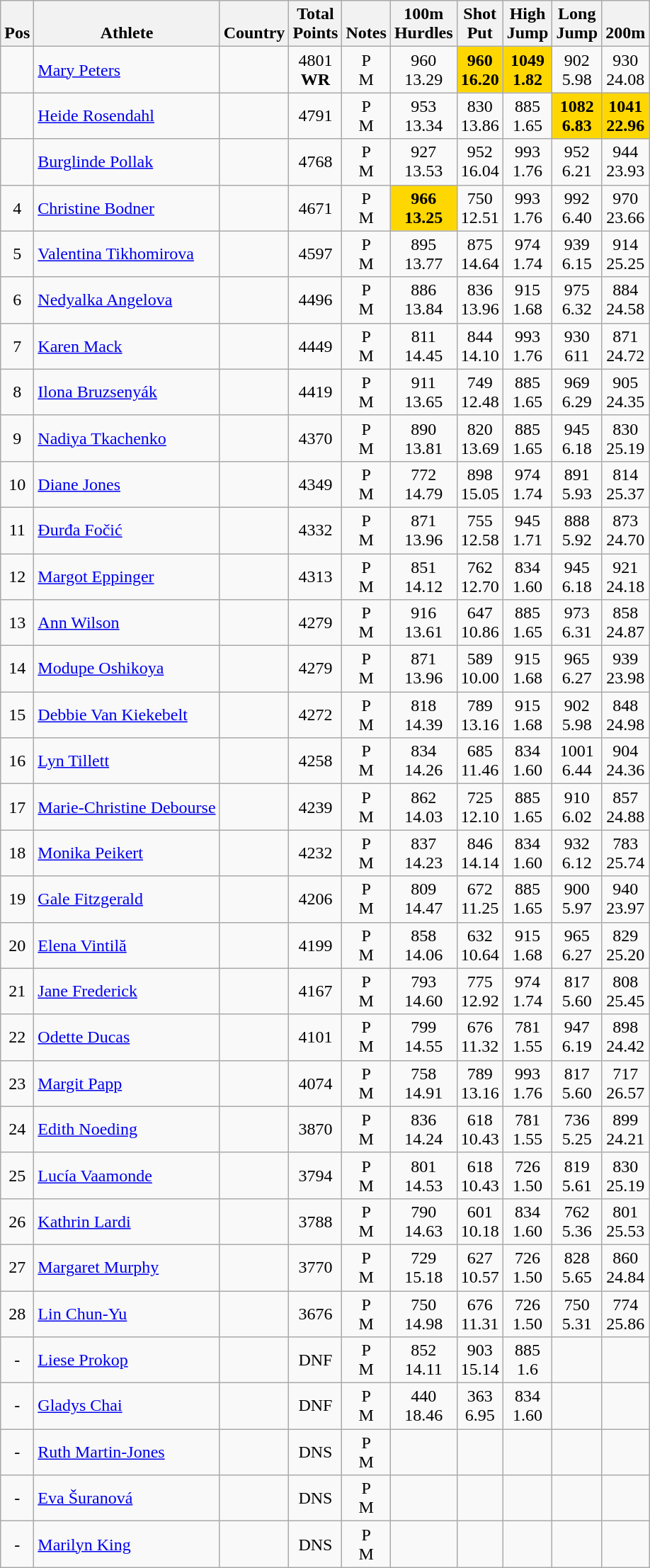<table class="wikitable sortable" style="text-align:center">
<tr valign="bottom"  >
<th>Pos<br></th>
<th>Athlete<br></th>
<th>Country<br></th>
<th>Total<br>Points<br></th>
<th>Notes<br></th>
<th>100m<br>Hurdles<br></th>
<th>Shot<br>Put<br></th>
<th>High<br>Jump<br></th>
<th>Long<br>Jump<br></th>
<th>200m<br></th>
</tr>
<tr valign="top">
<td valign=middle></td>
<td valign=middle align=left><a href='#'>Mary Peters</a></td>
<td valign=middle align=left></td>
<td valign=middle>4801<br><strong>WR</strong></td>
<td>P<br>M</td>
<td>960<br>13.29</td>
<td bgcolor="gold"><strong>960<br>16.20</strong></td>
<td bgcolor="gold"><strong>1049<br>1.82</strong></td>
<td>902<br>5.98</td>
<td>930<br>24.08</td>
</tr>
<tr valign="top">
<td valign=middle></td>
<td valign=middle align=left><a href='#'>Heide Rosendahl</a></td>
<td valign=middle align=left></td>
<td valign=middle>4791</td>
<td>P<br>M</td>
<td>953<br>13.34</td>
<td>830<br>13.86</td>
<td>885<br>1.65</td>
<td bgcolor="gold"><strong>1082<br>6.83</strong></td>
<td bgcolor="gold"><strong>1041<br>22.96</strong></td>
</tr>
<tr valign="top">
<td valign=middle></td>
<td valign=middle align=left><a href='#'>Burglinde Pollak</a></td>
<td valign=middle align=left></td>
<td valign=middle>4768</td>
<td>P<br>M</td>
<td>927<br>13.53</td>
<td>952<br>16.04</td>
<td>993<br>1.76</td>
<td>952<br>6.21</td>
<td>944<br>23.93</td>
</tr>
<tr valign="top">
<td valign=middle>4</td>
<td valign=middle align=left><a href='#'>Christine Bodner</a></td>
<td valign=middle align=left></td>
<td valign=middle>4671</td>
<td>P<br>M</td>
<td bgcolor="gold"><strong>966<br>13.25</strong></td>
<td>750<br>12.51</td>
<td>993<br>1.76</td>
<td>992<br>6.40</td>
<td>970<br>23.66</td>
</tr>
<tr valign="top">
<td valign=middle>5</td>
<td valign=middle align=left><a href='#'>Valentina Tikhomirova</a></td>
<td valign=middle align=left></td>
<td valign=middle>4597</td>
<td>P<br>M</td>
<td>895<br>13.77</td>
<td>875<br>14.64</td>
<td>974<br>1.74</td>
<td>939<br>6.15</td>
<td>914<br>25.25</td>
</tr>
<tr valign="top">
<td valign=middle>6</td>
<td valign=middle align=left><a href='#'>Nedyalka Angelova</a></td>
<td valign=middle align=left></td>
<td valign=middle>4496</td>
<td>P<br>M</td>
<td>886<br>13.84</td>
<td>836<br>13.96</td>
<td>915<br>1.68</td>
<td>975<br>6.32</td>
<td>884<br>24.58</td>
</tr>
<tr valign="top">
<td valign=middle>7</td>
<td valign=middle align=left><a href='#'>Karen Mack</a></td>
<td valign=middle align=left></td>
<td valign=middle>4449</td>
<td>P<br>M</td>
<td>811<br>14.45</td>
<td>844<br>14.10</td>
<td>993<br>1.76</td>
<td>930<br>611</td>
<td>871<br>24.72</td>
</tr>
<tr valign="top">
<td valign=middle>8</td>
<td valign=middle align=left><a href='#'>Ilona Bruzsenyák</a></td>
<td valign=middle align=left></td>
<td valign=middle>4419</td>
<td>P<br>M</td>
<td>911<br>13.65</td>
<td>749<br>12.48</td>
<td>885<br>1.65</td>
<td>969<br>6.29</td>
<td>905<br>24.35</td>
</tr>
<tr valign="top">
<td valign=middle>9</td>
<td valign=middle align=left><a href='#'>Nadiya Tkachenko</a></td>
<td valign=middle align=left></td>
<td valign=middle>4370</td>
<td>P<br>M</td>
<td>890<br>13.81</td>
<td>820<br>13.69</td>
<td>885<br>1.65</td>
<td>945<br>6.18</td>
<td>830<br>25.19</td>
</tr>
<tr valign="top">
<td valign=middle>10</td>
<td valign=middle align=left><a href='#'>Diane Jones</a></td>
<td valign=middle align=left></td>
<td valign=middle>4349</td>
<td>P<br>M</td>
<td>772<br>14.79</td>
<td>898<br>15.05</td>
<td>974<br>1.74</td>
<td>891<br>5.93</td>
<td>814<br>25.37</td>
</tr>
<tr valign="top">
<td valign=middle>11</td>
<td valign=middle align=left><a href='#'>Đurđa Fočić</a></td>
<td valign=middle align=left></td>
<td valign=middle>4332</td>
<td>P<br>M</td>
<td>871<br>13.96</td>
<td>755<br>12.58</td>
<td>945<br>1.71</td>
<td>888<br>5.92</td>
<td>873<br>24.70</td>
</tr>
<tr valign="top">
<td valign=middle>12</td>
<td valign=middle align=left><a href='#'>Margot Eppinger</a></td>
<td valign=middle align=left></td>
<td valign=middle>4313</td>
<td>P<br>M</td>
<td>851<br>14.12</td>
<td>762<br>12.70</td>
<td>834<br>1.60</td>
<td>945<br>6.18</td>
<td>921<br>24.18</td>
</tr>
<tr valign="top">
<td valign=middle>13</td>
<td valign=middle align=left><a href='#'>Ann Wilson</a></td>
<td valign=middle align=left></td>
<td valign=middle>4279</td>
<td>P<br>M</td>
<td>916<br>13.61</td>
<td>647<br>10.86</td>
<td>885<br>1.65</td>
<td>973<br>6.31</td>
<td>858<br>24.87</td>
</tr>
<tr valign="top">
<td valign=middle>14</td>
<td valign=middle align=left><a href='#'>Modupe Oshikoya</a></td>
<td valign=middle align=left></td>
<td valign=middle>4279</td>
<td>P<br>M</td>
<td>871<br>13.96</td>
<td>589<br>10.00</td>
<td>915<br>1.68</td>
<td>965<br>6.27</td>
<td>939<br>23.98</td>
</tr>
<tr valign="top">
<td valign=middle>15</td>
<td valign=middle align=left><a href='#'>Debbie Van Kiekebelt</a></td>
<td valign=middle align=left></td>
<td valign=middle>4272</td>
<td>P<br>M</td>
<td>818<br>14.39</td>
<td>789<br>13.16</td>
<td>915<br>1.68</td>
<td>902<br>5.98</td>
<td>848<br>24.98</td>
</tr>
<tr valign="top">
<td valign=middle>16</td>
<td valign=middle align=left><a href='#'>Lyn Tillett</a></td>
<td valign=middle align=left></td>
<td valign=middle>4258</td>
<td>P<br>M</td>
<td>834<br>14.26</td>
<td>685<br>11.46</td>
<td>834<br>1.60</td>
<td>1001<br>6.44</td>
<td>904<br>24.36</td>
</tr>
<tr valign="top">
<td valign=middle>17</td>
<td valign=middle align=left><a href='#'>Marie-Christine Debourse</a></td>
<td valign=middle align=left></td>
<td valign=middle>4239</td>
<td>P<br>M</td>
<td>862<br>14.03</td>
<td>725<br>12.10</td>
<td>885<br>1.65</td>
<td>910<br>6.02</td>
<td>857<br>24.88</td>
</tr>
<tr valign="top">
<td valign=middle>18</td>
<td valign=middle align=left><a href='#'>Monika Peikert</a></td>
<td valign=middle align=left></td>
<td valign=middle>4232</td>
<td>P<br>M</td>
<td>837<br>14.23</td>
<td>846<br>14.14</td>
<td>834<br>1.60</td>
<td>932<br>6.12</td>
<td>783<br>25.74</td>
</tr>
<tr valign="top">
<td valign=middle>19</td>
<td valign=middle align=left><a href='#'>Gale Fitzgerald</a></td>
<td valign=middle align=left></td>
<td valign=middle>4206</td>
<td>P<br>M</td>
<td>809<br>14.47</td>
<td>672<br>11.25</td>
<td>885<br>1.65</td>
<td>900<br>5.97</td>
<td>940<br>23.97</td>
</tr>
<tr valign="top">
<td valign=middle>20</td>
<td valign=middle align=left><a href='#'>Elena Vintilă</a></td>
<td valign=middle align=left></td>
<td valign=middle>4199</td>
<td>P<br>M</td>
<td>858<br>14.06</td>
<td>632<br>10.64</td>
<td>915<br>1.68</td>
<td>965<br>6.27</td>
<td>829<br>25.20</td>
</tr>
<tr valign="top">
<td valign=middle>21</td>
<td valign=middle align=left><a href='#'>Jane Frederick</a></td>
<td valign=middle align=left></td>
<td valign=middle>4167</td>
<td>P<br>M</td>
<td>793<br>14.60</td>
<td>775<br>12.92</td>
<td>974<br>1.74</td>
<td>817<br>5.60</td>
<td>808<br>25.45</td>
</tr>
<tr valign="top">
<td valign=middle>22</td>
<td valign=middle align=left><a href='#'>Odette Ducas</a></td>
<td valign=middle align=left></td>
<td valign=middle>4101</td>
<td>P<br>M</td>
<td>799<br>14.55</td>
<td>676<br>11.32</td>
<td>781<br>1.55</td>
<td>947<br>6.19</td>
<td>898<br>24.42</td>
</tr>
<tr valign="top">
<td valign=middle>23</td>
<td valign=middle align=left><a href='#'>Margit Papp</a></td>
<td valign=middle align=left></td>
<td valign=middle>4074</td>
<td>P<br>M</td>
<td>758<br>14.91</td>
<td>789<br>13.16</td>
<td>993<br>1.76</td>
<td>817<br>5.60</td>
<td>717<br>26.57</td>
</tr>
<tr valign="top">
<td valign=middle>24</td>
<td valign=middle align=left><a href='#'>Edith Noeding</a></td>
<td valign=middle align=left></td>
<td valign=middle>3870</td>
<td>P<br>M</td>
<td>836<br>14.24</td>
<td>618<br>10.43</td>
<td>781<br>1.55</td>
<td>736<br>5.25</td>
<td>899<br>24.21</td>
</tr>
<tr valign="top">
<td valign=middle>25</td>
<td valign=middle align=left><a href='#'>Lucía Vaamonde</a></td>
<td valign=middle align=left></td>
<td valign=middle>3794</td>
<td>P<br>M</td>
<td>801<br>14.53</td>
<td>618<br>10.43</td>
<td>726<br>1.50</td>
<td>819<br>5.61</td>
<td>830<br>25.19</td>
</tr>
<tr valign="top">
<td valign=middle>26</td>
<td valign=middle align=left><a href='#'>Kathrin Lardi</a></td>
<td valign=middle align=left></td>
<td valign=middle>3788</td>
<td>P<br>M</td>
<td>790<br>14.63</td>
<td>601<br>10.18</td>
<td>834<br>1.60</td>
<td>762<br>5.36</td>
<td>801<br>25.53</td>
</tr>
<tr valign="top">
<td valign=middle>27</td>
<td valign=middle align=left><a href='#'>Margaret Murphy</a></td>
<td valign=middle align=left></td>
<td valign=middle>3770</td>
<td>P<br>M</td>
<td>729<br>15.18</td>
<td>627<br>10.57</td>
<td>726<br>1.50</td>
<td>828<br>5.65</td>
<td>860<br>24.84</td>
</tr>
<tr valign="top">
<td valign=middle>28</td>
<td valign=middle align=left><a href='#'>Lin Chun-Yu</a></td>
<td valign=middle align=left></td>
<td valign=middle>3676</td>
<td>P<br>M</td>
<td>750<br>14.98</td>
<td>676<br>11.31</td>
<td>726<br>1.50</td>
<td>750<br>5.31</td>
<td>774<br>25.86</td>
</tr>
<tr valign="top">
<td valign=middle>-</td>
<td valign=middle align=left><a href='#'>Liese Prokop</a></td>
<td valign=middle align=left></td>
<td valign=middle>DNF</td>
<td>P<br>M</td>
<td>852<br>14.11</td>
<td>903<br>15.14</td>
<td>885<br>1.6</td>
<td></td>
<td></td>
</tr>
<tr valign="top">
<td valign=middle>-</td>
<td valign=middle align=left><a href='#'>Gladys Chai</a></td>
<td valign=middle align=left></td>
<td valign=middle>DNF</td>
<td>P<br>M</td>
<td>440<br>18.46</td>
<td>363<br>6.95</td>
<td>834<br>1.60</td>
<td></td>
<td></td>
</tr>
<tr valign="top">
<td valign=middle>-</td>
<td valign=middle align=left><a href='#'>Ruth Martin-Jones</a></td>
<td valign=middle align=left></td>
<td valign=middle>DNS</td>
<td>P<br>M</td>
<td><br></td>
<td><br></td>
<td><br></td>
<td><br></td>
<td><br></td>
</tr>
<tr valign="top">
<td valign=middle>-</td>
<td valign=middle align=left><a href='#'>Eva Šuranová</a></td>
<td valign=middle align=left></td>
<td valign=middle>DNS</td>
<td>P<br>M</td>
<td><br></td>
<td><br></td>
<td><br></td>
<td><br></td>
<td><br></td>
</tr>
<tr valign="top">
<td valign=middle>-</td>
<td valign=middle align=left><a href='#'>Marilyn King</a></td>
<td valign=middle align=left></td>
<td valign=middle>DNS</td>
<td>P<br>M</td>
<td><br></td>
<td><br></td>
<td><br></td>
<td><br></td>
<td><br></td>
</tr>
</table>
